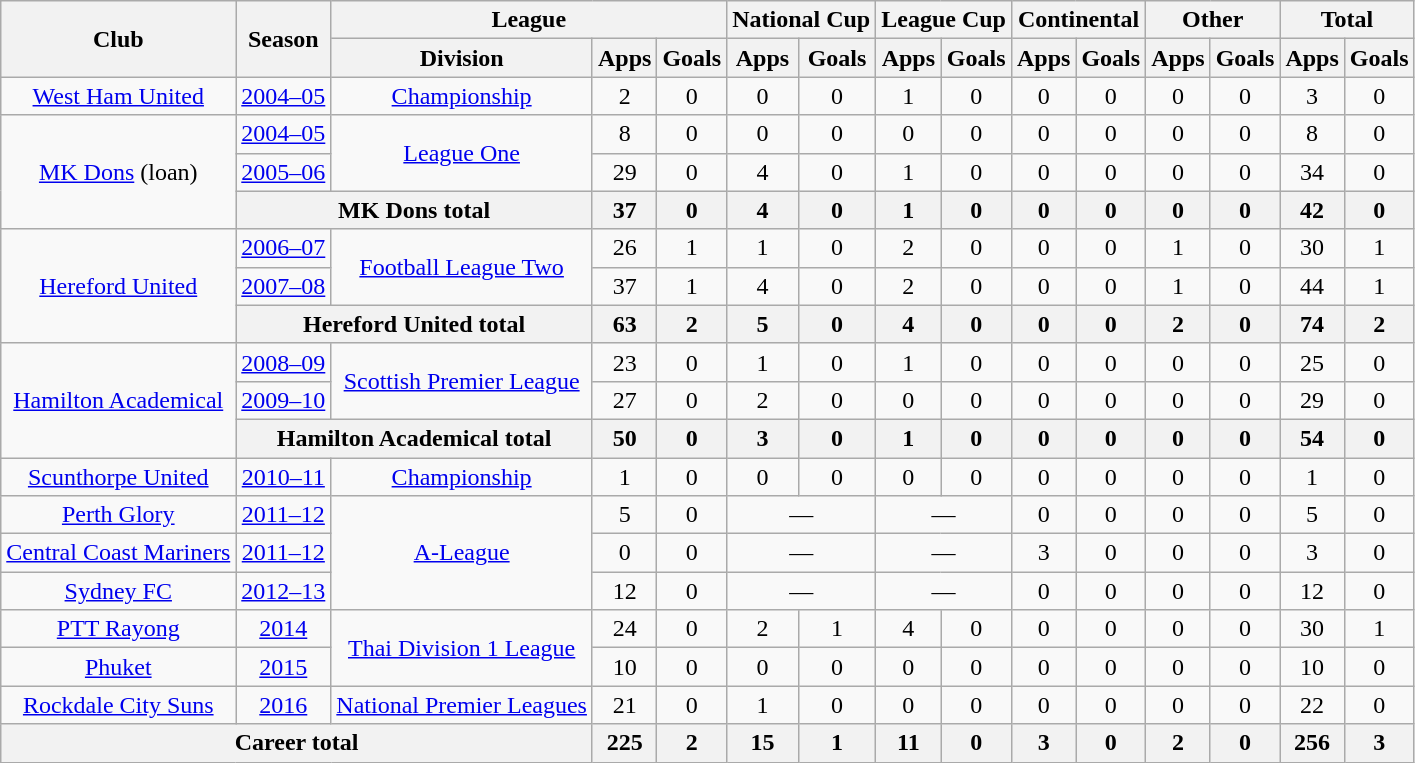<table class="wikitable" style="text-align: center;">
<tr>
<th rowspan="2">Club</th>
<th rowspan="2">Season</th>
<th colspan="3">League</th>
<th colspan="2">National Cup</th>
<th colspan="2">League Cup</th>
<th colspan="2">Continental</th>
<th colspan="2">Other</th>
<th colspan="2">Total</th>
</tr>
<tr>
<th>Division</th>
<th>Apps</th>
<th>Goals</th>
<th>Apps</th>
<th>Goals</th>
<th>Apps</th>
<th>Goals</th>
<th>Apps</th>
<th>Goals</th>
<th>Apps</th>
<th>Goals</th>
<th>Apps</th>
<th>Goals</th>
</tr>
<tr>
<td rowspan="1" valign="center"><a href='#'>West Ham United</a></td>
<td><a href='#'>2004–05</a></td>
<td><a href='#'>Championship</a></td>
<td>2</td>
<td>0</td>
<td>0</td>
<td>0</td>
<td>1</td>
<td>0</td>
<td>0</td>
<td>0</td>
<td>0</td>
<td>0</td>
<td>3</td>
<td>0</td>
</tr>
<tr>
<td rowspan=3><a href='#'>MK Dons</a> (loan)</td>
<td><a href='#'>2004–05</a></td>
<td rowspan=2><a href='#'>League One</a></td>
<td>8</td>
<td>0</td>
<td>0</td>
<td>0</td>
<td>0</td>
<td>0</td>
<td>0</td>
<td>0</td>
<td>0</td>
<td>0</td>
<td>8</td>
<td>0</td>
</tr>
<tr>
<td><a href='#'>2005–06</a></td>
<td>29</td>
<td>0</td>
<td>4</td>
<td>0</td>
<td>1</td>
<td>0</td>
<td>0</td>
<td>0</td>
<td>0</td>
<td>0</td>
<td>34</td>
<td>0</td>
</tr>
<tr>
<th colspan=2>MK Dons total</th>
<th>37</th>
<th>0</th>
<th>4</th>
<th>0</th>
<th>1</th>
<th>0</th>
<th>0</th>
<th>0</th>
<th>0</th>
<th>0</th>
<th>42</th>
<th>0</th>
</tr>
<tr>
<td rowspan=3><a href='#'>Hereford United</a></td>
<td><a href='#'>2006–07</a></td>
<td rowspan=2><a href='#'>Football League Two</a></td>
<td>26</td>
<td>1</td>
<td>1</td>
<td>0</td>
<td>2</td>
<td>0</td>
<td>0</td>
<td>0</td>
<td>1</td>
<td>0</td>
<td>30</td>
<td>1</td>
</tr>
<tr>
<td><a href='#'>2007–08</a></td>
<td>37</td>
<td>1</td>
<td>4</td>
<td>0</td>
<td>2</td>
<td>0</td>
<td>0</td>
<td>0</td>
<td>1</td>
<td>0</td>
<td>44</td>
<td>1</td>
</tr>
<tr>
<th colspan=2>Hereford United total</th>
<th>63</th>
<th>2</th>
<th>5</th>
<th>0</th>
<th>4</th>
<th>0</th>
<th>0</th>
<th>0</th>
<th>2</th>
<th>0</th>
<th>74</th>
<th>2</th>
</tr>
<tr>
<td rowspan=3><a href='#'>Hamilton Academical</a></td>
<td><a href='#'>2008–09</a></td>
<td rowspan=2><a href='#'>Scottish Premier League</a></td>
<td>23</td>
<td>0</td>
<td>1</td>
<td>0</td>
<td>1</td>
<td>0</td>
<td>0</td>
<td>0</td>
<td>0</td>
<td>0</td>
<td>25</td>
<td>0</td>
</tr>
<tr>
<td><a href='#'>2009–10</a></td>
<td>27</td>
<td>0</td>
<td>2</td>
<td>0</td>
<td>0</td>
<td>0</td>
<td>0</td>
<td>0</td>
<td>0</td>
<td>0</td>
<td>29</td>
<td>0</td>
</tr>
<tr>
<th colspan=2>Hamilton Academical total</th>
<th>50</th>
<th>0</th>
<th>3</th>
<th>0</th>
<th>1</th>
<th>0</th>
<th>0</th>
<th>0</th>
<th>0</th>
<th>0</th>
<th>54</th>
<th>0</th>
</tr>
<tr>
<td><a href='#'>Scunthorpe United</a></td>
<td><a href='#'>2010–11</a></td>
<td><a href='#'>Championship</a></td>
<td>1</td>
<td>0</td>
<td>0</td>
<td>0</td>
<td>0</td>
<td>0</td>
<td>0</td>
<td>0</td>
<td>0</td>
<td>0</td>
<td>1</td>
<td>0</td>
</tr>
<tr>
<td><a href='#'>Perth Glory</a></td>
<td><a href='#'>2011–12</a></td>
<td rowspan=3><a href='#'>A-League</a></td>
<td>5</td>
<td>0</td>
<td colspan=2>—</td>
<td colspan=2>—</td>
<td>0</td>
<td>0</td>
<td>0</td>
<td>0</td>
<td>5</td>
<td>0</td>
</tr>
<tr>
<td><a href='#'>Central Coast Mariners</a></td>
<td><a href='#'>2011–12</a></td>
<td>0</td>
<td>0</td>
<td colspan=2>—</td>
<td colspan=2>—</td>
<td>3</td>
<td>0</td>
<td>0</td>
<td>0</td>
<td>3</td>
<td>0</td>
</tr>
<tr>
<td><a href='#'>Sydney FC</a></td>
<td><a href='#'>2012–13</a></td>
<td>12</td>
<td>0</td>
<td colspan=2>—</td>
<td colspan=2>—</td>
<td>0</td>
<td>0</td>
<td>0</td>
<td>0</td>
<td>12</td>
<td>0</td>
</tr>
<tr>
<td><a href='#'>PTT Rayong</a></td>
<td><a href='#'>2014</a></td>
<td rowspan=2><a href='#'>Thai Division 1 League</a></td>
<td>24</td>
<td>0</td>
<td>2</td>
<td>1</td>
<td>4</td>
<td>0</td>
<td>0</td>
<td>0</td>
<td>0</td>
<td>0</td>
<td>30</td>
<td>1</td>
</tr>
<tr>
<td><a href='#'>Phuket</a></td>
<td><a href='#'>2015</a></td>
<td>10</td>
<td>0</td>
<td>0</td>
<td>0</td>
<td>0</td>
<td>0</td>
<td>0</td>
<td>0</td>
<td>0</td>
<td>0</td>
<td>10</td>
<td>0</td>
</tr>
<tr>
<td><a href='#'>Rockdale City Suns</a></td>
<td><a href='#'>2016</a></td>
<td><a href='#'>National Premier Leagues</a></td>
<td>21</td>
<td>0</td>
<td>1</td>
<td>0</td>
<td>0</td>
<td>0</td>
<td>0</td>
<td>0</td>
<td>0</td>
<td>0</td>
<td>22</td>
<td>0</td>
</tr>
<tr>
<th colspan=3>Career total</th>
<th>225</th>
<th>2</th>
<th>15</th>
<th>1</th>
<th>11</th>
<th>0</th>
<th>3</th>
<th>0</th>
<th>2</th>
<th>0</th>
<th>256</th>
<th>3</th>
</tr>
</table>
